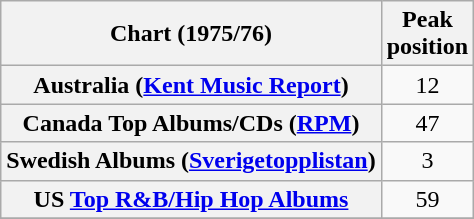<table class="wikitable sortable plainrowheaders">
<tr>
<th style="text-align:center;">Chart (1975/76)</th>
<th style="text-align:center;">Peak<br>position</th>
</tr>
<tr>
<th scope="row">Australia (<a href='#'>Kent Music Report</a>)</th>
<td style="text-align:center;">12</td>
</tr>
<tr>
<th scope="row">Canada Top Albums/CDs (<a href='#'>RPM</a>)</th>
<td align="center">47</td>
</tr>
<tr>
<th scope="row">Swedish Albums (<a href='#'>Sverigetopplistan</a>)</th>
<td align="center">3</td>
</tr>
<tr>
<th scope="row">US <a href='#'>Top R&B/Hip Hop Albums</a></th>
<td align="center">59</td>
</tr>
<tr>
</tr>
</table>
